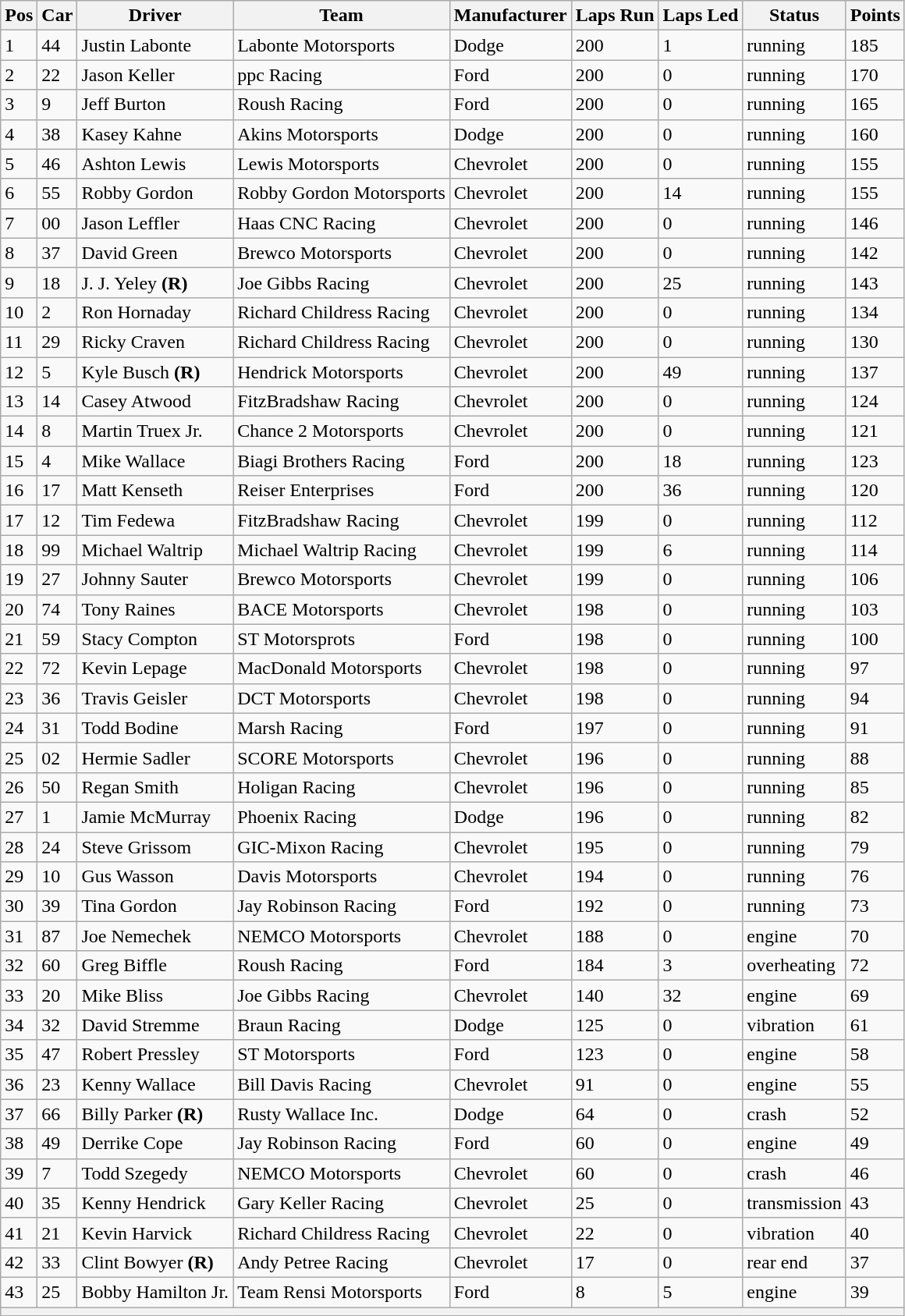<table class="sortable wikitable" border="1">
<tr>
<th>Pos</th>
<th>Car</th>
<th>Driver</th>
<th>Team</th>
<th>Manufacturer</th>
<th>Laps Run</th>
<th>Laps Led</th>
<th>Status</th>
<th>Points</th>
</tr>
<tr>
<td>1</td>
<td>44</td>
<td>Justin Labonte</td>
<td>Labonte Motorsports</td>
<td>Dodge</td>
<td>200</td>
<td>1</td>
<td>running</td>
<td>185</td>
</tr>
<tr>
<td>2</td>
<td>22</td>
<td>Jason Keller</td>
<td>ppc Racing</td>
<td>Ford</td>
<td>200</td>
<td>0</td>
<td>running</td>
<td>170</td>
</tr>
<tr>
<td>3</td>
<td>9</td>
<td>Jeff Burton</td>
<td>Roush Racing</td>
<td>Ford</td>
<td>200</td>
<td>0</td>
<td>running</td>
<td>165</td>
</tr>
<tr>
<td>4</td>
<td>38</td>
<td>Kasey Kahne</td>
<td>Akins Motorsports</td>
<td>Dodge</td>
<td>200</td>
<td>0</td>
<td>running</td>
<td>160</td>
</tr>
<tr>
<td>5</td>
<td>46</td>
<td>Ashton Lewis</td>
<td>Lewis Motorsports</td>
<td>Chevrolet</td>
<td>200</td>
<td>0</td>
<td>running</td>
<td>155</td>
</tr>
<tr>
<td>6</td>
<td>55</td>
<td>Robby Gordon</td>
<td>Robby Gordon Motorsports</td>
<td>Chevrolet</td>
<td>200</td>
<td>14</td>
<td>running</td>
<td>155</td>
</tr>
<tr>
<td>7</td>
<td>00</td>
<td>Jason Leffler</td>
<td>Haas CNC Racing</td>
<td>Chevrolet</td>
<td>200</td>
<td>0</td>
<td>running</td>
<td>146</td>
</tr>
<tr>
<td>8</td>
<td>37</td>
<td>David Green</td>
<td>Brewco Motorsports</td>
<td>Chevrolet</td>
<td>200</td>
<td>0</td>
<td>running</td>
<td>142</td>
</tr>
<tr>
<td>9</td>
<td>18</td>
<td>J. J. Yeley <strong>(R)</strong></td>
<td>Joe Gibbs Racing</td>
<td>Chevrolet</td>
<td>200</td>
<td>25</td>
<td>running</td>
<td>143</td>
</tr>
<tr>
<td>10</td>
<td>2</td>
<td>Ron Hornaday</td>
<td>Richard Childress Racing</td>
<td>Chevrolet</td>
<td>200</td>
<td>0</td>
<td>running</td>
<td>134</td>
</tr>
<tr>
<td>11</td>
<td>29</td>
<td>Ricky Craven</td>
<td>Richard Childress Racing</td>
<td>Chevrolet</td>
<td>200</td>
<td>0</td>
<td>running</td>
<td>130</td>
</tr>
<tr>
<td>12</td>
<td>5</td>
<td>Kyle Busch <strong>(R)</strong></td>
<td>Hendrick Motorsports</td>
<td>Chevrolet</td>
<td>200</td>
<td>49</td>
<td>running</td>
<td>137</td>
</tr>
<tr>
<td>13</td>
<td>14</td>
<td>Casey Atwood</td>
<td>FitzBradshaw Racing</td>
<td>Chevrolet</td>
<td>200</td>
<td>0</td>
<td>running</td>
<td>124</td>
</tr>
<tr>
<td>14</td>
<td>8</td>
<td>Martin Truex Jr.</td>
<td>Chance 2 Motorsports</td>
<td>Chevrolet</td>
<td>200</td>
<td>0</td>
<td>running</td>
<td>121</td>
</tr>
<tr>
<td>15</td>
<td>4</td>
<td>Mike Wallace</td>
<td>Biagi Brothers Racing</td>
<td>Ford</td>
<td>200</td>
<td>18</td>
<td>running</td>
<td>123</td>
</tr>
<tr>
<td>16</td>
<td>17</td>
<td>Matt Kenseth</td>
<td>Reiser Enterprises</td>
<td>Ford</td>
<td>200</td>
<td>36</td>
<td>running</td>
<td>120</td>
</tr>
<tr>
<td>17</td>
<td>12</td>
<td>Tim Fedewa</td>
<td>FitzBradshaw Racing</td>
<td>Chevrolet</td>
<td>199</td>
<td>0</td>
<td>running</td>
<td>112</td>
</tr>
<tr>
<td>18</td>
<td>99</td>
<td>Michael Waltrip</td>
<td>Michael Waltrip Racing</td>
<td>Chevrolet</td>
<td>199</td>
<td>6</td>
<td>running</td>
<td>114</td>
</tr>
<tr>
<td>19</td>
<td>27</td>
<td>Johnny Sauter</td>
<td>Brewco Motorsports</td>
<td>Chevrolet</td>
<td>199</td>
<td>0</td>
<td>running</td>
<td>106</td>
</tr>
<tr>
<td>20</td>
<td>74</td>
<td>Tony Raines</td>
<td>BACE Motorsports</td>
<td>Chevrolet</td>
<td>198</td>
<td>0</td>
<td>running</td>
<td>103</td>
</tr>
<tr>
<td>21</td>
<td>59</td>
<td>Stacy Compton</td>
<td>ST Motorsprots</td>
<td>Ford</td>
<td>198</td>
<td>0</td>
<td>running</td>
<td>100</td>
</tr>
<tr>
<td>22</td>
<td>72</td>
<td>Kevin Lepage</td>
<td>MacDonald Motorsports</td>
<td>Chevrolet</td>
<td>198</td>
<td>0</td>
<td>running</td>
<td>97</td>
</tr>
<tr>
<td>23</td>
<td>36</td>
<td>Travis Geisler</td>
<td>DCT Motorsports</td>
<td>Chevrolet</td>
<td>198</td>
<td>0</td>
<td>running</td>
<td>94</td>
</tr>
<tr>
<td>24</td>
<td>31</td>
<td>Todd Bodine</td>
<td>Marsh Racing</td>
<td>Ford</td>
<td>197</td>
<td>0</td>
<td>running</td>
<td>91</td>
</tr>
<tr>
<td>25</td>
<td>02</td>
<td>Hermie Sadler</td>
<td>SCORE Motorsports</td>
<td>Chevrolet</td>
<td>196</td>
<td>0</td>
<td>running</td>
<td>88</td>
</tr>
<tr>
<td>26</td>
<td>50</td>
<td>Regan Smith</td>
<td>Holigan Racing</td>
<td>Chevrolet</td>
<td>196</td>
<td>0</td>
<td>running</td>
<td>85</td>
</tr>
<tr>
<td>27</td>
<td>1</td>
<td>Jamie McMurray</td>
<td>Phoenix Racing</td>
<td>Dodge</td>
<td>196</td>
<td>0</td>
<td>running</td>
<td>82</td>
</tr>
<tr>
<td>28</td>
<td>24</td>
<td>Steve Grissom</td>
<td>GIC-Mixon Racing</td>
<td>Chevrolet</td>
<td>195</td>
<td>0</td>
<td>running</td>
<td>79</td>
</tr>
<tr>
<td>29</td>
<td>10</td>
<td>Gus Wasson</td>
<td>Davis Motorsports</td>
<td>Chevrolet</td>
<td>194</td>
<td>0</td>
<td>running</td>
<td>76</td>
</tr>
<tr>
<td>30</td>
<td>39</td>
<td>Tina Gordon</td>
<td>Jay Robinson Racing</td>
<td>Ford</td>
<td>192</td>
<td>0</td>
<td>running</td>
<td>73</td>
</tr>
<tr>
<td>31</td>
<td>87</td>
<td>Joe Nemechek</td>
<td>NEMCO Motorsports</td>
<td>Chevrolet</td>
<td>188</td>
<td>0</td>
<td>engine</td>
<td>70</td>
</tr>
<tr>
<td>32</td>
<td>60</td>
<td>Greg Biffle</td>
<td>Roush Racing</td>
<td>Ford</td>
<td>184</td>
<td>3</td>
<td>overheating</td>
<td>72</td>
</tr>
<tr>
<td>33</td>
<td>20</td>
<td>Mike Bliss</td>
<td>Joe Gibbs Racing</td>
<td>Chevrolet</td>
<td>140</td>
<td>32</td>
<td>engine</td>
<td>69</td>
</tr>
<tr>
<td>34</td>
<td>32</td>
<td>David Stremme</td>
<td>Braun Racing</td>
<td>Dodge</td>
<td>125</td>
<td>0</td>
<td>vibration</td>
<td>61</td>
</tr>
<tr>
<td>35</td>
<td>47</td>
<td>Robert Pressley</td>
<td>ST Motorsports</td>
<td>Ford</td>
<td>123</td>
<td>0</td>
<td>engine</td>
<td>58</td>
</tr>
<tr>
<td>36</td>
<td>23</td>
<td>Kenny Wallace</td>
<td>Bill Davis Racing</td>
<td>Chevrolet</td>
<td>91</td>
<td>0</td>
<td>engine</td>
<td>55</td>
</tr>
<tr>
<td>37</td>
<td>66</td>
<td>Billy Parker <strong>(R)</strong></td>
<td>Rusty Wallace Inc.</td>
<td>Dodge</td>
<td>64</td>
<td>0</td>
<td>crash</td>
<td>52</td>
</tr>
<tr>
<td>38</td>
<td>49</td>
<td>Derrike Cope</td>
<td>Jay Robinson Racing</td>
<td>Ford</td>
<td>60</td>
<td>0</td>
<td>engine</td>
<td>49</td>
</tr>
<tr>
<td>39</td>
<td>7</td>
<td>Todd Szegedy</td>
<td>NEMCO Motorsports</td>
<td>Chevrolet</td>
<td>60</td>
<td>0</td>
<td>crash</td>
<td>46</td>
</tr>
<tr>
<td>40</td>
<td>35</td>
<td>Kenny Hendrick</td>
<td>Gary Keller Racing</td>
<td>Chevrolet</td>
<td>25</td>
<td>0</td>
<td>transmission</td>
<td>43</td>
</tr>
<tr>
<td>41</td>
<td>21</td>
<td>Kevin Harvick</td>
<td>Richard Childress Racing</td>
<td>Chevrolet</td>
<td>22</td>
<td>0</td>
<td>vibration</td>
<td>40</td>
</tr>
<tr>
<td>42</td>
<td>33</td>
<td>Clint Bowyer <strong>(R)</strong></td>
<td>Andy Petree Racing</td>
<td>Chevrolet</td>
<td>17</td>
<td>0</td>
<td>rear end</td>
<td>37</td>
</tr>
<tr>
<td>43</td>
<td>25</td>
<td>Bobby Hamilton Jr.</td>
<td>Team Rensi Motorsports</td>
<td>Ford</td>
<td>8</td>
<td>5</td>
<td>engine</td>
<td>39</td>
</tr>
<tr>
<th colspan="9"></th>
</tr>
</table>
